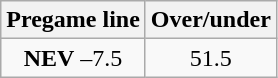<table class="wikitable">
<tr align="center">
<th style=>Pregame line</th>
<th style=>Over/under</th>
</tr>
<tr align="center">
<td><strong>NEV</strong> –7.5</td>
<td>51.5</td>
</tr>
</table>
